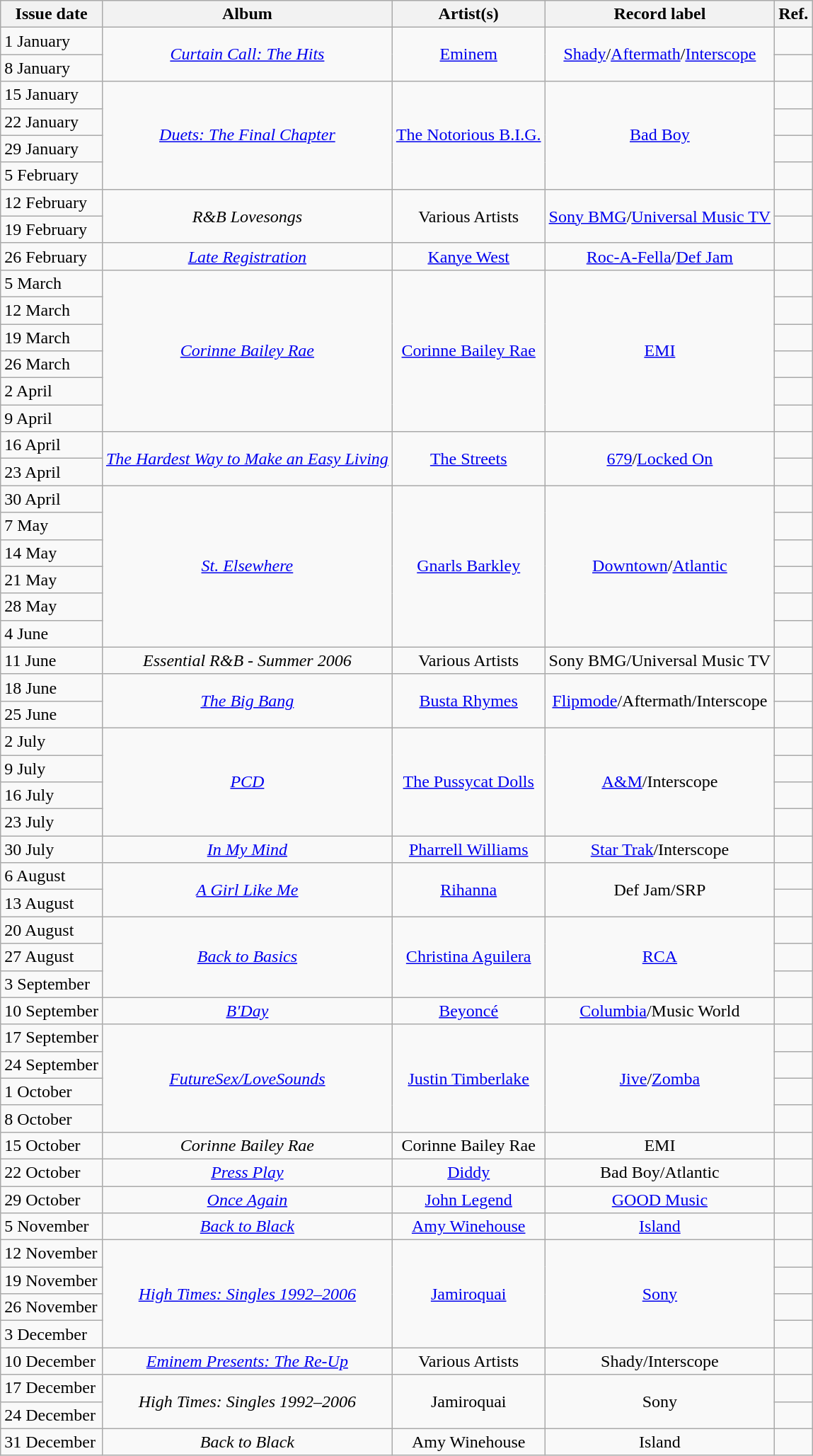<table class="wikitable plainrowheaders">
<tr>
<th scope=col>Issue date</th>
<th scope=col>Album</th>
<th scope=col>Artist(s)</th>
<th scope=col>Record label</th>
<th scope=col>Ref.</th>
</tr>
<tr>
<td>1 January</td>
<td align="center" rowspan="2"><em><a href='#'>Curtain Call: The Hits</a></em></td>
<td align="center" rowspan="2"><a href='#'>Eminem</a></td>
<td align="center" rowspan="2"><a href='#'>Shady</a>/<a href='#'>Aftermath</a>/<a href='#'>Interscope</a></td>
<td align="center"></td>
</tr>
<tr>
<td>8 January</td>
<td align="center"></td>
</tr>
<tr>
<td>15 January</td>
<td align="center" rowspan="4"><em><a href='#'>Duets: The Final Chapter</a></em></td>
<td align="center" rowspan="4"><a href='#'>The Notorious B.I.G.</a></td>
<td align="center" rowspan="4"><a href='#'>Bad Boy</a></td>
<td align="center"></td>
</tr>
<tr>
<td>22 January</td>
<td align="center"></td>
</tr>
<tr>
<td>29 January</td>
<td align="center"></td>
</tr>
<tr>
<td>5 February</td>
<td align="center"></td>
</tr>
<tr>
<td>12 February</td>
<td align="center" rowspan="2"><em>R&B Lovesongs</em></td>
<td align="center" rowspan="2">Various Artists</td>
<td align="center" rowspan="2"><a href='#'>Sony BMG</a>/<a href='#'>Universal Music TV</a></td>
<td align="center"></td>
</tr>
<tr>
<td>19 February</td>
<td align="center"></td>
</tr>
<tr>
<td>26 February</td>
<td align="center"><em><a href='#'>Late Registration</a></em></td>
<td align="center"><a href='#'>Kanye West</a></td>
<td align="center"><a href='#'>Roc-A-Fella</a>/<a href='#'>Def Jam</a></td>
<td align="center"></td>
</tr>
<tr>
<td>5 March</td>
<td align="center" rowspan="6"><em><a href='#'>Corinne Bailey Rae</a></em></td>
<td align="center" rowspan="6"><a href='#'>Corinne Bailey Rae</a></td>
<td align="center" rowspan="6"><a href='#'>EMI</a></td>
<td align="center"></td>
</tr>
<tr>
<td>12 March</td>
<td align="center"></td>
</tr>
<tr>
<td>19 March</td>
<td align="center"></td>
</tr>
<tr>
<td>26 March</td>
<td align="center"></td>
</tr>
<tr>
<td>2 April</td>
<td align="center"></td>
</tr>
<tr>
<td>9 April</td>
<td align="center"></td>
</tr>
<tr>
<td>16 April</td>
<td align="center" rowspan="2"><em><a href='#'>The Hardest Way to Make an Easy Living</a></em></td>
<td align="center" rowspan="2"><a href='#'>The Streets</a></td>
<td align="center" rowspan="2"><a href='#'>679</a>/<a href='#'>Locked On</a></td>
<td align="center"></td>
</tr>
<tr>
<td>23 April</td>
<td align="center"></td>
</tr>
<tr>
<td>30 April</td>
<td align="center" rowspan="6"><em><a href='#'>St. Elsewhere</a></em></td>
<td align="center" rowspan="6"><a href='#'>Gnarls Barkley</a></td>
<td align="center" rowspan="6"><a href='#'>Downtown</a>/<a href='#'>Atlantic</a></td>
<td align="center"></td>
</tr>
<tr>
<td>7 May</td>
<td align="center"></td>
</tr>
<tr>
<td>14 May</td>
<td align="center"></td>
</tr>
<tr>
<td>21 May</td>
<td align="center"></td>
</tr>
<tr>
<td>28 May</td>
<td align="center"></td>
</tr>
<tr>
<td>4 June</td>
<td align="center"></td>
</tr>
<tr>
<td>11 June</td>
<td align="center"><em>Essential R&B - Summer 2006</em></td>
<td align="center">Various Artists</td>
<td align="center">Sony BMG/Universal Music TV</td>
<td align="center"></td>
</tr>
<tr>
<td>18 June</td>
<td align="center" rowspan="2"><em><a href='#'>The Big Bang</a></em></td>
<td align="center" rowspan="2"><a href='#'>Busta Rhymes</a></td>
<td align="center" rowspan="2"><a href='#'>Flipmode</a>/Aftermath/Interscope</td>
<td align="center"></td>
</tr>
<tr>
<td>25 June</td>
<td align="center"></td>
</tr>
<tr>
<td>2 July</td>
<td align="center" rowspan="4"><em><a href='#'>PCD</a></em></td>
<td align="center" rowspan="4"><a href='#'>The Pussycat Dolls</a></td>
<td align="center" rowspan="4"><a href='#'>A&M</a>/Interscope</td>
<td align="center"></td>
</tr>
<tr>
<td>9 July</td>
<td align="center"></td>
</tr>
<tr>
<td>16 July</td>
<td align="center"></td>
</tr>
<tr>
<td>23 July</td>
<td align="center"></td>
</tr>
<tr>
<td>30 July</td>
<td align="center"><em><a href='#'>In My Mind</a></em></td>
<td align="center"><a href='#'>Pharrell Williams</a></td>
<td align="center"><a href='#'>Star Trak</a>/Interscope</td>
<td align="center"></td>
</tr>
<tr>
<td>6 August</td>
<td align="center" rowspan="2"><em><a href='#'>A Girl Like Me</a></em></td>
<td align="center" rowspan="2"><a href='#'>Rihanna</a></td>
<td align="center" rowspan="2">Def Jam/SRP</td>
<td align="center"></td>
</tr>
<tr>
<td>13 August</td>
<td align="center"></td>
</tr>
<tr>
<td>20 August</td>
<td align="center" rowspan="3"><em><a href='#'>Back to Basics</a></em></td>
<td align="center" rowspan="3"><a href='#'>Christina Aguilera</a></td>
<td align="center" rowspan="3"><a href='#'>RCA</a></td>
<td align="center"></td>
</tr>
<tr>
<td>27 August</td>
<td align="center"></td>
</tr>
<tr>
<td>3 September</td>
<td align="center"></td>
</tr>
<tr>
<td>10 September</td>
<td align="center"><em><a href='#'>B'Day</a></em></td>
<td align="center"><a href='#'>Beyoncé</a></td>
<td align="center"><a href='#'>Columbia</a>/Music World</td>
<td align="center"></td>
</tr>
<tr>
<td>17 September</td>
<td align="center" rowspan="4"><em><a href='#'>FutureSex/LoveSounds</a></em></td>
<td align="center" rowspan="4"><a href='#'>Justin Timberlake</a></td>
<td align="center" rowspan="4"><a href='#'>Jive</a>/<a href='#'>Zomba</a></td>
<td align="center"></td>
</tr>
<tr>
<td>24 September</td>
<td align="center"></td>
</tr>
<tr>
<td>1 October</td>
<td align="center"></td>
</tr>
<tr>
<td>8 October</td>
<td align="center"></td>
</tr>
<tr>
<td>15 October</td>
<td align="center"><em>Corinne Bailey Rae</em></td>
<td align="center">Corinne Bailey Rae</td>
<td align="center">EMI</td>
<td align="center"></td>
</tr>
<tr>
<td>22 October</td>
<td align="center"><em><a href='#'>Press Play</a></em></td>
<td align="center"><a href='#'>Diddy</a></td>
<td align="center">Bad Boy/Atlantic</td>
<td align="center"></td>
</tr>
<tr>
<td>29 October</td>
<td align="center"><em><a href='#'>Once Again</a></em></td>
<td align="center"><a href='#'>John Legend</a></td>
<td align="center"><a href='#'>GOOD Music</a></td>
<td align="center"></td>
</tr>
<tr>
<td>5 November</td>
<td align="center"><em><a href='#'>Back to Black</a></em></td>
<td align="center"><a href='#'>Amy Winehouse</a></td>
<td align="center"><a href='#'>Island</a></td>
<td align="center"></td>
</tr>
<tr>
<td>12 November</td>
<td align="center" rowspan="4"><em><a href='#'>High Times: Singles 1992–2006</a></em></td>
<td align="center" rowspan="4"><a href='#'>Jamiroquai</a></td>
<td align="center" rowspan="4"><a href='#'>Sony</a></td>
<td align="center"></td>
</tr>
<tr>
<td>19 November</td>
<td align="center"></td>
</tr>
<tr>
<td>26 November</td>
<td align="center"></td>
</tr>
<tr>
<td>3 December</td>
<td align="center"></td>
</tr>
<tr>
<td>10 December</td>
<td align="center"><em><a href='#'>Eminem Presents: The Re-Up</a></em></td>
<td align="center">Various Artists</td>
<td align="center">Shady/Interscope</td>
<td align="center"></td>
</tr>
<tr>
<td>17 December</td>
<td align="center" rowspan="2"><em>High Times: Singles 1992–2006</em></td>
<td align="center" rowspan="2">Jamiroquai</td>
<td align="center" rowspan="2">Sony</td>
<td align="center"></td>
</tr>
<tr>
<td>24 December</td>
<td align="center"></td>
</tr>
<tr>
<td>31 December</td>
<td align="center"><em>Back to Black</em></td>
<td align="center">Amy Winehouse</td>
<td align="center">Island</td>
<td align="center"></td>
</tr>
</table>
